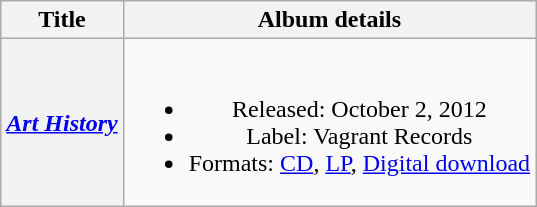<table class="wikitable plainrowheaders" style="text-align:center;">
<tr>
<th scope="col">Title</th>
<th scope="col">Album details</th>
</tr>
<tr>
<th scope="row"><em><a href='#'>Art History</a></em></th>
<td><br><ul><li>Released: October 2, 2012</li><li>Label: Vagrant Records</li><li>Formats: <a href='#'>CD</a>, <a href='#'>LP</a>, <a href='#'>Digital download</a></li></ul></td>
</tr>
</table>
